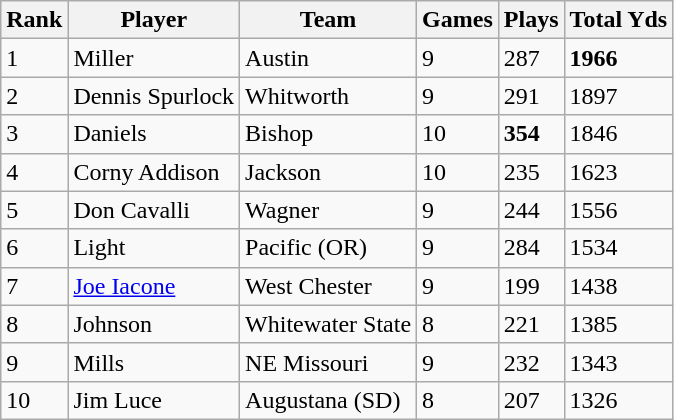<table class="wikitable sortable">
<tr>
<th>Rank</th>
<th>Player</th>
<th>Team</th>
<th>Games</th>
<th>Plays</th>
<th>Total Yds</th>
</tr>
<tr>
<td>1</td>
<td>Miller</td>
<td>Austin</td>
<td>9</td>
<td>287</td>
<td><strong>1966</strong></td>
</tr>
<tr>
<td>2</td>
<td>Dennis Spurlock</td>
<td>Whitworth</td>
<td>9</td>
<td>291</td>
<td>1897</td>
</tr>
<tr>
<td>3</td>
<td>Daniels</td>
<td>Bishop</td>
<td>10</td>
<td><strong>354</strong></td>
<td>1846</td>
</tr>
<tr>
<td>4</td>
<td>Corny Addison</td>
<td>Jackson</td>
<td>10</td>
<td>235</td>
<td>1623</td>
</tr>
<tr>
<td>5</td>
<td>Don Cavalli</td>
<td>Wagner</td>
<td>9</td>
<td>244</td>
<td>1556</td>
</tr>
<tr>
<td>6</td>
<td>Light</td>
<td>Pacific (OR)</td>
<td>9</td>
<td>284</td>
<td>1534</td>
</tr>
<tr>
<td>7</td>
<td><a href='#'>Joe Iacone</a></td>
<td>West Chester</td>
<td>9</td>
<td>199</td>
<td>1438</td>
</tr>
<tr>
<td>8</td>
<td>Johnson</td>
<td>Whitewater State</td>
<td>8</td>
<td>221</td>
<td>1385</td>
</tr>
<tr>
<td>9</td>
<td>Mills</td>
<td>NE Missouri</td>
<td>9</td>
<td>232</td>
<td>1343</td>
</tr>
<tr>
<td>10</td>
<td>Jim Luce</td>
<td>Augustana (SD)</td>
<td>8</td>
<td>207</td>
<td>1326</td>
</tr>
</table>
